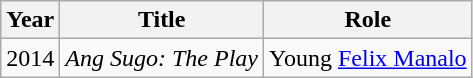<table class="wikitable sortable">
<tr>
<th>Year</th>
<th>Title</th>
<th>Role</th>
</tr>
<tr>
<td>2014</td>
<td><em>Ang Sugo: The Play</em></td>
<td>Young <a href='#'>Felix Manalo</a></td>
</tr>
</table>
